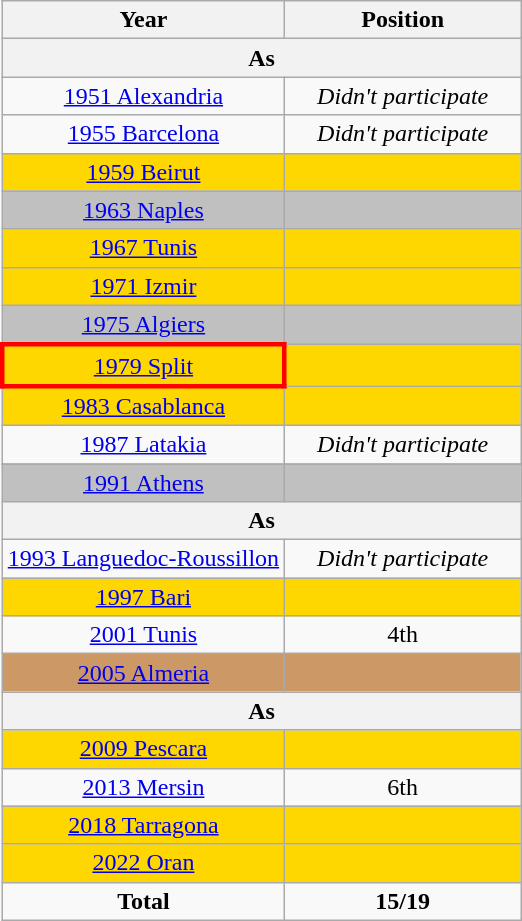<table class="wikitable" style="text-align: center;">
<tr>
<th>Year</th>
<th width="150">Position</th>
</tr>
<tr>
<th colspan=2>As </th>
</tr>
<tr>
<td> <a href='#'>1951 Alexandria</a></td>
<td><em>Didn't participate</em></td>
</tr>
<tr>
<td> <a href='#'>1955 Barcelona</a></td>
<td><em>Didn't participate</em></td>
</tr>
<tr bgcolor=gold>
<td> <a href='#'>1959 Beirut</a></td>
<td></td>
</tr>
<tr bgcolor=silver>
<td> <a href='#'>1963 Naples</a></td>
<td></td>
</tr>
<tr bgcolor=gold>
<td> <a href='#'>1967 Tunis</a></td>
<td></td>
</tr>
<tr bgcolor=gold>
<td> <a href='#'>1971 Izmir</a></td>
<td></td>
</tr>
<tr bgcolor=silver>
<td> <a href='#'>1975 Algiers</a></td>
<td></td>
</tr>
<tr bgcolor=gold>
<td style="border: 3px solid red"> <a href='#'>1979 Split</a></td>
<td></td>
</tr>
<tr bgcolor=gold>
<td> <a href='#'>1983 Casablanca</a></td>
<td></td>
</tr>
<tr>
<td> <a href='#'>1987 Latakia</a></td>
<td><em>Didn't participate</em></td>
</tr>
<tr>
</tr>
<tr bgcolor=silver>
<td> <a href='#'>1991 Athens</a></td>
<td></td>
</tr>
<tr>
<th colspan=2>As <strong></strong></th>
</tr>
<tr>
<td> <a href='#'>1993 Languedoc-Roussillon</a></td>
<td><em>Didn't participate</em></td>
</tr>
<tr bgcolor=gold>
<td> <a href='#'>1997 Bari</a></td>
<td></td>
</tr>
<tr>
<td> <a href='#'>2001 Tunis</a></td>
<td>4th</td>
</tr>
<tr bgcolor=cc9966>
<td> <a href='#'>2005 Almeria</a></td>
<td></td>
</tr>
<tr>
<th colspan=2>As </th>
</tr>
<tr bgcolor=gold>
<td> <a href='#'>2009 Pescara</a></td>
<td></td>
</tr>
<tr>
<td> <a href='#'>2013 Mersin</a></td>
<td>6th</td>
</tr>
<tr bgcolor=gold>
<td> <a href='#'>2018 Tarragona</a></td>
<td></td>
</tr>
<tr bgcolor=gold>
<td> <a href='#'>2022 Oran</a></td>
<td></td>
</tr>
<tr>
<td><strong>Total</strong></td>
<td><strong>15/19</strong></td>
</tr>
</table>
